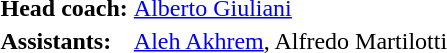<table>
<tr>
<td><strong>Head coach:</strong></td>
<td> <a href='#'>Alberto Giuliani</a></td>
</tr>
<tr>
<td><strong>Assistants:</strong></td>
<td> <a href='#'>Aleh Akhrem</a>,  Alfredo Martilotti</td>
</tr>
</table>
